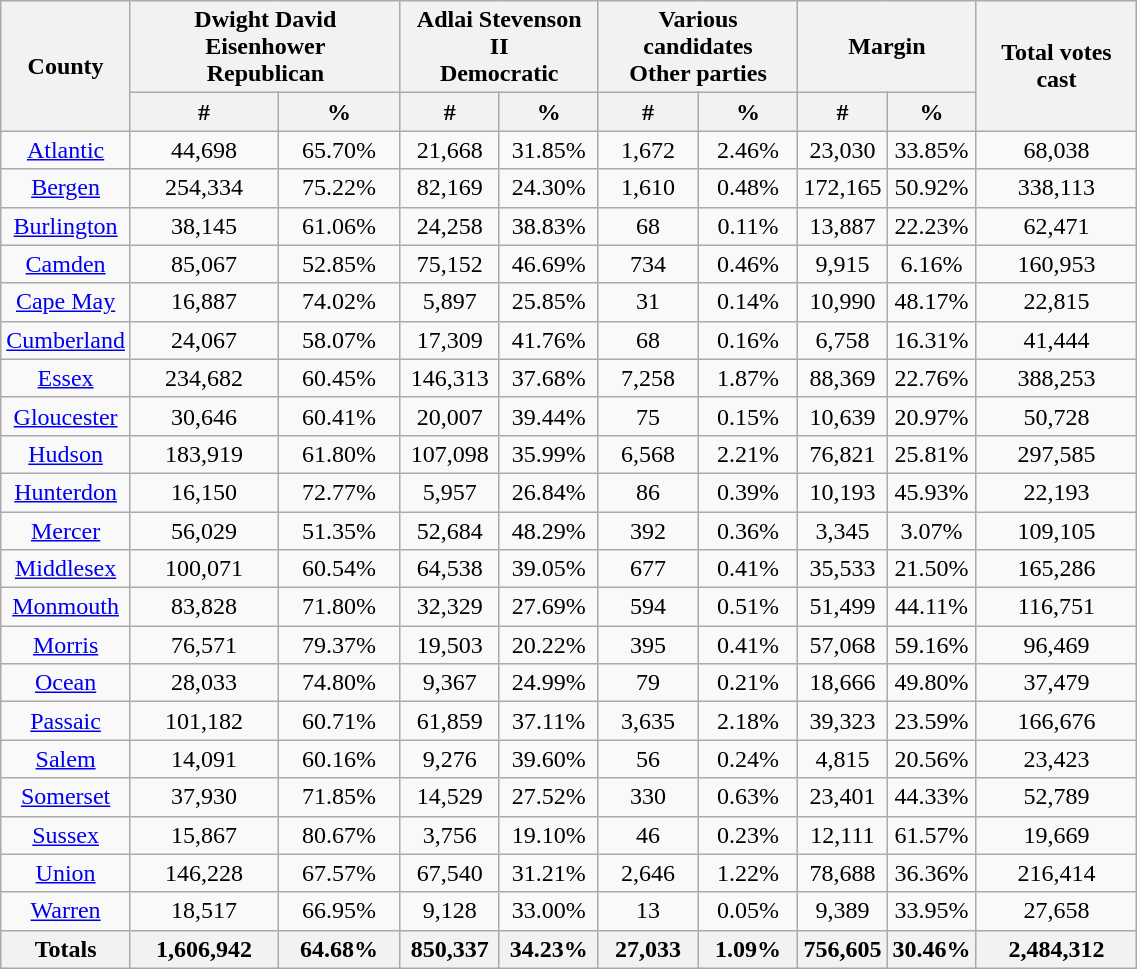<table width="60%"  class="wikitable sortable" style="text-align:center">
<tr>
<th style="text-align:center;" rowspan="2">County</th>
<th style="text-align:center;" colspan="2">Dwight David Eisenhower<br>Republican</th>
<th style="text-align:center;" colspan="2">Adlai Stevenson II<br>Democratic</th>
<th style="text-align:center;" colspan="2">Various candidates<br>Other parties</th>
<th style="text-align:center;" colspan="2">Margin</th>
<th style="text-align:center;" rowspan="2">Total votes cast</th>
</tr>
<tr>
<th data-sort-type="number">#</th>
<th data-sort-type="number">%</th>
<th data-sort-type="number">#</th>
<th data-sort-type="number">%</th>
<th data-sort-type="number">#</th>
<th data-sort-type="number">%</th>
<th data-sort-type="number">#</th>
<th data-sort-type="number">%</th>
</tr>
<tr style="text-align:center;">
<td><a href='#'>Atlantic</a></td>
<td>44,698</td>
<td>65.70%</td>
<td>21,668</td>
<td>31.85%</td>
<td>1,672</td>
<td>2.46%</td>
<td>23,030</td>
<td>33.85%</td>
<td>68,038</td>
</tr>
<tr style="text-align:center;">
<td><a href='#'>Bergen</a></td>
<td>254,334</td>
<td>75.22%</td>
<td>82,169</td>
<td>24.30%</td>
<td>1,610</td>
<td>0.48%</td>
<td>172,165</td>
<td>50.92%</td>
<td>338,113</td>
</tr>
<tr style="text-align:center;">
<td><a href='#'>Burlington</a></td>
<td>38,145</td>
<td>61.06%</td>
<td>24,258</td>
<td>38.83%</td>
<td>68</td>
<td>0.11%</td>
<td>13,887</td>
<td>22.23%</td>
<td>62,471</td>
</tr>
<tr style="text-align:center;">
<td><a href='#'>Camden</a></td>
<td>85,067</td>
<td>52.85%</td>
<td>75,152</td>
<td>46.69%</td>
<td>734</td>
<td>0.46%</td>
<td>9,915</td>
<td>6.16%</td>
<td>160,953</td>
</tr>
<tr style="text-align:center;">
<td><a href='#'>Cape May</a></td>
<td>16,887</td>
<td>74.02%</td>
<td>5,897</td>
<td>25.85%</td>
<td>31</td>
<td>0.14%</td>
<td>10,990</td>
<td>48.17%</td>
<td>22,815</td>
</tr>
<tr style="text-align:center;">
<td><a href='#'>Cumberland</a></td>
<td>24,067</td>
<td>58.07%</td>
<td>17,309</td>
<td>41.76%</td>
<td>68</td>
<td>0.16%</td>
<td>6,758</td>
<td>16.31%</td>
<td>41,444</td>
</tr>
<tr style="text-align:center;">
<td><a href='#'>Essex</a></td>
<td>234,682</td>
<td>60.45%</td>
<td>146,313</td>
<td>37.68%</td>
<td>7,258</td>
<td>1.87%</td>
<td>88,369</td>
<td>22.76%</td>
<td>388,253</td>
</tr>
<tr style="text-align:center;">
<td><a href='#'>Gloucester</a></td>
<td>30,646</td>
<td>60.41%</td>
<td>20,007</td>
<td>39.44%</td>
<td>75</td>
<td>0.15%</td>
<td>10,639</td>
<td>20.97%</td>
<td>50,728</td>
</tr>
<tr style="text-align:center;">
<td><a href='#'>Hudson</a></td>
<td>183,919</td>
<td>61.80%</td>
<td>107,098</td>
<td>35.99%</td>
<td>6,568</td>
<td>2.21%</td>
<td>76,821</td>
<td>25.81%</td>
<td>297,585</td>
</tr>
<tr style="text-align:center;">
<td><a href='#'>Hunterdon</a></td>
<td>16,150</td>
<td>72.77%</td>
<td>5,957</td>
<td>26.84%</td>
<td>86</td>
<td>0.39%</td>
<td>10,193</td>
<td>45.93%</td>
<td>22,193</td>
</tr>
<tr style="text-align:center;">
<td><a href='#'>Mercer</a></td>
<td>56,029</td>
<td>51.35%</td>
<td>52,684</td>
<td>48.29%</td>
<td>392</td>
<td>0.36%</td>
<td>3,345</td>
<td>3.07%</td>
<td>109,105</td>
</tr>
<tr style="text-align:center;">
<td><a href='#'>Middlesex</a></td>
<td>100,071</td>
<td>60.54%</td>
<td>64,538</td>
<td>39.05%</td>
<td>677</td>
<td>0.41%</td>
<td>35,533</td>
<td>21.50%</td>
<td>165,286</td>
</tr>
<tr style="text-align:center;">
<td><a href='#'>Monmouth</a></td>
<td>83,828</td>
<td>71.80%</td>
<td>32,329</td>
<td>27.69%</td>
<td>594</td>
<td>0.51%</td>
<td>51,499</td>
<td>44.11%</td>
<td>116,751</td>
</tr>
<tr style="text-align:center;">
<td><a href='#'>Morris</a></td>
<td>76,571</td>
<td>79.37%</td>
<td>19,503</td>
<td>20.22%</td>
<td>395</td>
<td>0.41%</td>
<td>57,068</td>
<td>59.16%</td>
<td>96,469</td>
</tr>
<tr style="text-align:center;">
<td><a href='#'>Ocean</a></td>
<td>28,033</td>
<td>74.80%</td>
<td>9,367</td>
<td>24.99%</td>
<td>79</td>
<td>0.21%</td>
<td>18,666</td>
<td>49.80%</td>
<td>37,479</td>
</tr>
<tr style="text-align:center;">
<td><a href='#'>Passaic</a></td>
<td>101,182</td>
<td>60.71%</td>
<td>61,859</td>
<td>37.11%</td>
<td>3,635</td>
<td>2.18%</td>
<td>39,323</td>
<td>23.59%</td>
<td>166,676</td>
</tr>
<tr style="text-align:center;">
<td><a href='#'>Salem</a></td>
<td>14,091</td>
<td>60.16%</td>
<td>9,276</td>
<td>39.60%</td>
<td>56</td>
<td>0.24%</td>
<td>4,815</td>
<td>20.56%</td>
<td>23,423</td>
</tr>
<tr style="text-align:center;">
<td><a href='#'>Somerset</a></td>
<td>37,930</td>
<td>71.85%</td>
<td>14,529</td>
<td>27.52%</td>
<td>330</td>
<td>0.63%</td>
<td>23,401</td>
<td>44.33%</td>
<td>52,789</td>
</tr>
<tr style="text-align:center;">
<td><a href='#'>Sussex</a></td>
<td>15,867</td>
<td>80.67%</td>
<td>3,756</td>
<td>19.10%</td>
<td>46</td>
<td>0.23%</td>
<td>12,111</td>
<td>61.57%</td>
<td>19,669</td>
</tr>
<tr style="text-align:center;">
<td><a href='#'>Union</a></td>
<td>146,228</td>
<td>67.57%</td>
<td>67,540</td>
<td>31.21%</td>
<td>2,646</td>
<td>1.22%</td>
<td>78,688</td>
<td>36.36%</td>
<td>216,414</td>
</tr>
<tr style="text-align:center;">
<td><a href='#'>Warren</a></td>
<td>18,517</td>
<td>66.95%</td>
<td>9,128</td>
<td>33.00%</td>
<td>13</td>
<td>0.05%</td>
<td>9,389</td>
<td>33.95%</td>
<td>27,658</td>
</tr>
<tr style="text-align:center;">
<th>Totals</th>
<th>1,606,942</th>
<th>64.68%</th>
<th>850,337</th>
<th>34.23%</th>
<th>27,033</th>
<th>1.09%</th>
<th>756,605</th>
<th>30.46%</th>
<th>2,484,312</th>
</tr>
</table>
